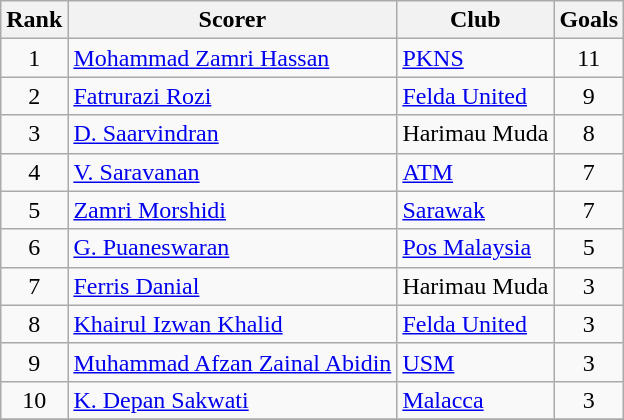<table class="wikitable" style="text-align:center">
<tr>
<th>Rank</th>
<th>Scorer</th>
<th>Club</th>
<th>Goals</th>
</tr>
<tr>
<td>1</td>
<td align="left"> <a href='#'>Mohammad Zamri Hassan</a></td>
<td align="left"> <a href='#'>PKNS</a></td>
<td>11</td>
</tr>
<tr>
<td>2</td>
<td align="left"> <a href='#'>Fatrurazi Rozi</a></td>
<td align="left"> <a href='#'>Felda United</a></td>
<td>9</td>
</tr>
<tr>
<td>3</td>
<td align="left"> <a href='#'>D. Saarvindran</a></td>
<td align="left"> Harimau Muda</td>
<td>8</td>
</tr>
<tr>
<td>4</td>
<td align="left"> <a href='#'>V. Saravanan</a></td>
<td align="left"> <a href='#'>ATM</a></td>
<td>7</td>
</tr>
<tr>
<td>5</td>
<td align="left"> <a href='#'>Zamri Morshidi</a></td>
<td align="left"> <a href='#'>Sarawak</a></td>
<td>7</td>
</tr>
<tr>
<td>6</td>
<td align="left"> <a href='#'>G. Puaneswaran</a></td>
<td align="left"> <a href='#'>Pos Malaysia</a></td>
<td>5</td>
</tr>
<tr>
<td>7</td>
<td align="left"> <a href='#'>Ferris Danial</a></td>
<td align="left"> Harimau Muda</td>
<td>3</td>
</tr>
<tr>
<td>8</td>
<td align="left"> <a href='#'>Khairul Izwan Khalid</a></td>
<td align="left"> <a href='#'>Felda United</a></td>
<td>3</td>
</tr>
<tr>
<td>9</td>
<td align="left"> <a href='#'>Muhammad Afzan Zainal Abidin</a></td>
<td align="left"> <a href='#'>USM</a></td>
<td>3</td>
</tr>
<tr>
<td>10</td>
<td align="left"> <a href='#'>K. Depan Sakwati</a></td>
<td align="left"> <a href='#'>Malacca</a></td>
<td>3</td>
</tr>
<tr>
</tr>
</table>
